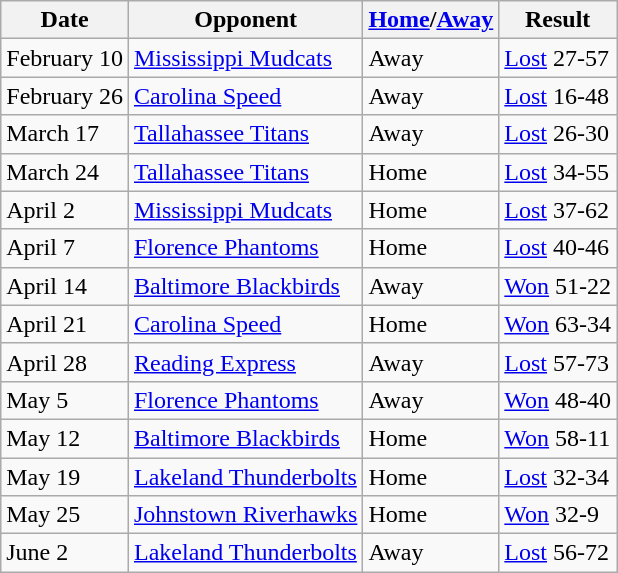<table class="wikitable">
<tr>
<th>Date</th>
<th>Opponent</th>
<th><a href='#'>Home</a>/<a href='#'>Away</a></th>
<th>Result</th>
</tr>
<tr>
<td>February 10</td>
<td><a href='#'>Mississippi Mudcats</a></td>
<td>Away</td>
<td><a href='#'>Lost</a> 27-57</td>
</tr>
<tr>
<td>February 26</td>
<td><a href='#'>Carolina Speed</a></td>
<td>Away</td>
<td><a href='#'>Lost</a> 16-48</td>
</tr>
<tr>
<td>March 17</td>
<td><a href='#'>Tallahassee Titans</a></td>
<td>Away</td>
<td><a href='#'>Lost</a> 26-30</td>
</tr>
<tr>
<td>March 24</td>
<td><a href='#'>Tallahassee Titans</a></td>
<td>Home</td>
<td><a href='#'>Lost</a> 34-55</td>
</tr>
<tr>
<td>April 2</td>
<td><a href='#'>Mississippi Mudcats</a></td>
<td>Home</td>
<td><a href='#'>Lost</a> 37-62</td>
</tr>
<tr>
<td>April 7</td>
<td><a href='#'>Florence Phantoms</a></td>
<td>Home</td>
<td><a href='#'>Lost</a> 40-46</td>
</tr>
<tr>
<td>April 14</td>
<td><a href='#'>Baltimore Blackbirds</a></td>
<td>Away</td>
<td><a href='#'>Won</a> 51-22</td>
</tr>
<tr>
<td>April 21</td>
<td><a href='#'>Carolina Speed</a></td>
<td>Home</td>
<td><a href='#'>Won</a> 63-34</td>
</tr>
<tr>
<td>April 28</td>
<td><a href='#'>Reading Express</a></td>
<td>Away</td>
<td><a href='#'>Lost</a> 57-73</td>
</tr>
<tr>
<td>May 5</td>
<td><a href='#'>Florence Phantoms</a></td>
<td>Away</td>
<td><a href='#'>Won</a> 48-40</td>
</tr>
<tr>
<td>May 12</td>
<td><a href='#'>Baltimore Blackbirds</a></td>
<td>Home</td>
<td><a href='#'>Won</a> 58-11</td>
</tr>
<tr>
<td>May 19</td>
<td><a href='#'>Lakeland Thunderbolts</a></td>
<td>Home</td>
<td><a href='#'>Lost</a> 32-34</td>
</tr>
<tr>
<td>May 25</td>
<td><a href='#'>Johnstown Riverhawks</a></td>
<td>Home</td>
<td><a href='#'>Won</a> 32-9</td>
</tr>
<tr>
<td>June 2</td>
<td><a href='#'>Lakeland Thunderbolts</a></td>
<td>Away</td>
<td><a href='#'>Lost</a> 56-72</td>
</tr>
</table>
